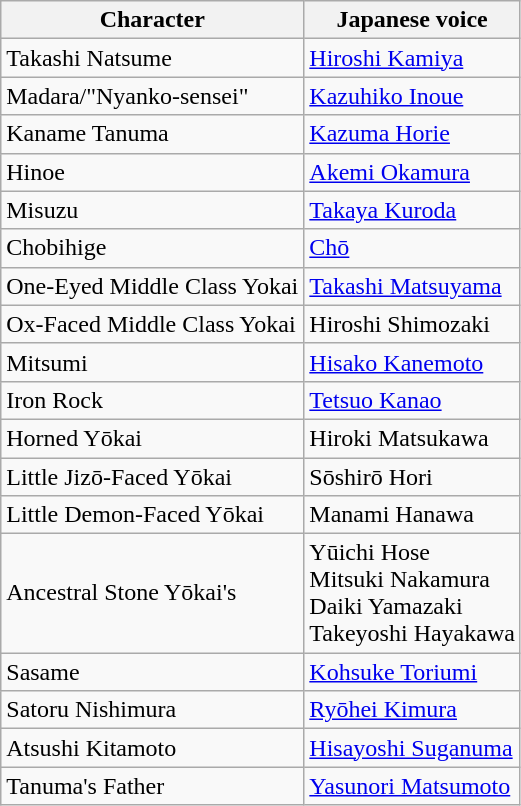<table class="wikitable">
<tr>
<th>Character</th>
<th>Japanese voice</th>
</tr>
<tr>
<td>Takashi Natsume</td>
<td><a href='#'>Hiroshi Kamiya</a></td>
</tr>
<tr>
<td>Madara/"Nyanko-sensei"</td>
<td><a href='#'>Kazuhiko Inoue</a></td>
</tr>
<tr>
<td>Kaname Tanuma</td>
<td><a href='#'>Kazuma Horie</a></td>
</tr>
<tr>
<td>Hinoe</td>
<td><a href='#'>Akemi Okamura</a></td>
</tr>
<tr>
<td>Misuzu</td>
<td><a href='#'>Takaya Kuroda</a></td>
</tr>
<tr>
<td>Chobihige</td>
<td><a href='#'>Chō</a></td>
</tr>
<tr>
<td>One-Eyed Middle Class Yokai</td>
<td><a href='#'>Takashi Matsuyama</a></td>
</tr>
<tr>
<td>Ox-Faced Middle Class Yokai</td>
<td>Hiroshi Shimozaki</td>
</tr>
<tr>
<td>Mitsumi</td>
<td><a href='#'>Hisako Kanemoto</a></td>
</tr>
<tr>
<td>Iron Rock</td>
<td><a href='#'>Tetsuo Kanao</a></td>
</tr>
<tr>
<td>Horned Yōkai</td>
<td>Hiroki Matsukawa</td>
</tr>
<tr>
<td>Little Jizō-Faced Yōkai</td>
<td>Sōshirō Hori</td>
</tr>
<tr>
<td>Little Demon-Faced Yōkai</td>
<td>Manami Hanawa</td>
</tr>
<tr>
<td>Ancestral Stone Yōkai's</td>
<td>Yūichi Hose<br>Mitsuki Nakamura<br>Daiki Yamazaki<br>Takeyoshi Hayakawa</td>
</tr>
<tr>
<td>Sasame</td>
<td><a href='#'>Kohsuke Toriumi</a></td>
</tr>
<tr>
<td>Satoru Nishimura</td>
<td><a href='#'>Ryōhei Kimura</a></td>
</tr>
<tr>
<td>Atsushi Kitamoto</td>
<td><a href='#'>Hisayoshi Suganuma</a></td>
</tr>
<tr>
<td>Tanuma's Father</td>
<td><a href='#'>Yasunori Matsumoto</a></td>
</tr>
</table>
